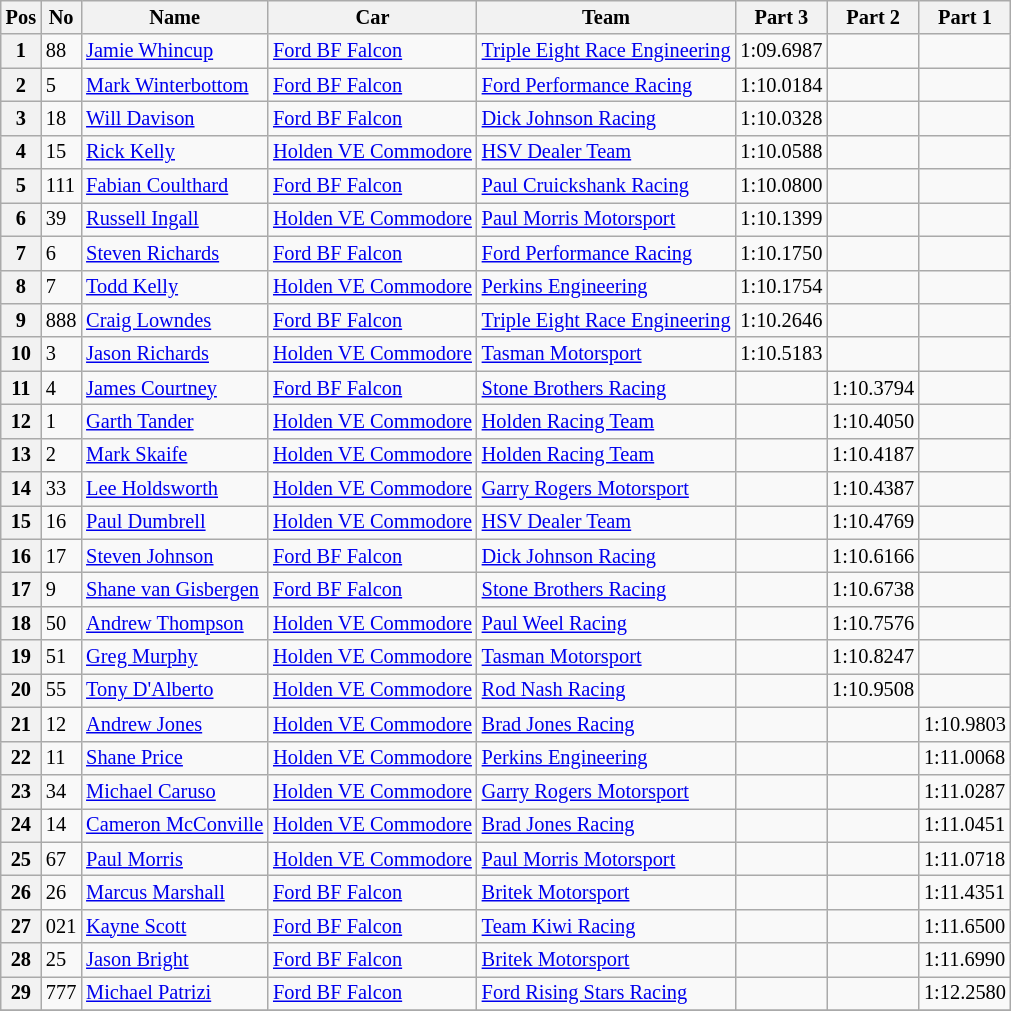<table class="wikitable" style="font-size: 85%;">
<tr>
<th>Pos</th>
<th>No</th>
<th>Name</th>
<th>Car</th>
<th>Team</th>
<th>Part 3</th>
<th>Part 2</th>
<th>Part 1</th>
</tr>
<tr>
<th>1</th>
<td>88</td>
<td> <a href='#'>Jamie Whincup</a></td>
<td><a href='#'>Ford BF Falcon</a></td>
<td><a href='#'>Triple Eight Race Engineering</a></td>
<td>1:09.6987</td>
<td></td>
<td></td>
</tr>
<tr>
<th>2</th>
<td>5</td>
<td> <a href='#'>Mark Winterbottom</a></td>
<td><a href='#'>Ford BF Falcon</a></td>
<td><a href='#'>Ford Performance Racing</a></td>
<td>1:10.0184</td>
<td></td>
<td></td>
</tr>
<tr>
<th>3</th>
<td>18</td>
<td> <a href='#'>Will Davison</a></td>
<td><a href='#'>Ford BF Falcon</a></td>
<td><a href='#'>Dick Johnson Racing</a></td>
<td>1:10.0328</td>
<td></td>
<td></td>
</tr>
<tr>
<th>4</th>
<td>15</td>
<td> <a href='#'>Rick Kelly</a></td>
<td><a href='#'>Holden VE Commodore</a></td>
<td><a href='#'>HSV Dealer Team</a></td>
<td>1:10.0588</td>
<td></td>
<td></td>
</tr>
<tr>
<th>5</th>
<td>111</td>
<td> <a href='#'>Fabian Coulthard</a></td>
<td><a href='#'>Ford BF Falcon</a></td>
<td><a href='#'>Paul Cruickshank Racing</a></td>
<td>1:10.0800</td>
<td></td>
<td></td>
</tr>
<tr>
<th>6</th>
<td>39</td>
<td> <a href='#'>Russell Ingall</a></td>
<td><a href='#'>Holden VE Commodore</a></td>
<td><a href='#'>Paul Morris Motorsport</a></td>
<td>1:10.1399</td>
<td></td>
<td></td>
</tr>
<tr>
<th>7</th>
<td>6</td>
<td> <a href='#'>Steven Richards</a></td>
<td><a href='#'>Ford BF Falcon</a></td>
<td><a href='#'>Ford Performance Racing</a></td>
<td>1:10.1750</td>
<td></td>
<td></td>
</tr>
<tr>
<th>8</th>
<td>7</td>
<td> <a href='#'>Todd Kelly</a></td>
<td><a href='#'>Holden VE Commodore</a></td>
<td><a href='#'>Perkins Engineering</a></td>
<td>1:10.1754</td>
<td></td>
<td></td>
</tr>
<tr>
<th>9</th>
<td>888</td>
<td> <a href='#'>Craig Lowndes</a></td>
<td><a href='#'>Ford BF Falcon</a></td>
<td><a href='#'>Triple Eight Race Engineering</a></td>
<td>1:10.2646</td>
<td></td>
<td></td>
</tr>
<tr>
<th>10</th>
<td>3</td>
<td> <a href='#'>Jason Richards</a></td>
<td><a href='#'>Holden VE Commodore</a></td>
<td><a href='#'>Tasman Motorsport</a></td>
<td>1:10.5183</td>
<td></td>
<td></td>
</tr>
<tr>
<th>11</th>
<td>4</td>
<td> <a href='#'>James Courtney</a></td>
<td><a href='#'>Ford BF Falcon</a></td>
<td><a href='#'>Stone Brothers Racing</a></td>
<td></td>
<td>1:10.3794</td>
<td></td>
</tr>
<tr>
<th>12</th>
<td>1</td>
<td> <a href='#'>Garth Tander</a></td>
<td><a href='#'>Holden VE Commodore</a></td>
<td><a href='#'>Holden Racing Team</a></td>
<td></td>
<td>1:10.4050</td>
<td></td>
</tr>
<tr>
<th>13</th>
<td>2</td>
<td> <a href='#'>Mark Skaife</a></td>
<td><a href='#'>Holden VE Commodore</a></td>
<td><a href='#'>Holden Racing Team</a></td>
<td></td>
<td>1:10.4187</td>
<td></td>
</tr>
<tr>
<th>14</th>
<td>33</td>
<td> <a href='#'>Lee Holdsworth</a></td>
<td><a href='#'>Holden VE Commodore</a></td>
<td><a href='#'>Garry Rogers Motorsport</a></td>
<td></td>
<td>1:10.4387</td>
<td></td>
</tr>
<tr>
<th>15</th>
<td>16</td>
<td> <a href='#'>Paul Dumbrell</a></td>
<td><a href='#'>Holden VE Commodore</a></td>
<td><a href='#'>HSV Dealer Team</a></td>
<td></td>
<td>1:10.4769</td>
<td></td>
</tr>
<tr>
<th>16</th>
<td>17</td>
<td> <a href='#'>Steven Johnson</a></td>
<td><a href='#'>Ford BF Falcon</a></td>
<td><a href='#'>Dick Johnson Racing</a></td>
<td></td>
<td>1:10.6166</td>
<td></td>
</tr>
<tr>
<th>17</th>
<td>9</td>
<td> <a href='#'>Shane van Gisbergen</a></td>
<td><a href='#'>Ford BF Falcon</a></td>
<td><a href='#'>Stone Brothers Racing</a></td>
<td></td>
<td>1:10.6738</td>
<td></td>
</tr>
<tr>
<th>18</th>
<td>50</td>
<td> <a href='#'>Andrew Thompson</a></td>
<td><a href='#'>Holden VE Commodore</a></td>
<td><a href='#'>Paul Weel Racing</a></td>
<td></td>
<td>1:10.7576</td>
<td></td>
</tr>
<tr>
<th>19</th>
<td>51</td>
<td> <a href='#'>Greg Murphy</a></td>
<td><a href='#'>Holden VE Commodore</a></td>
<td><a href='#'>Tasman Motorsport</a></td>
<td></td>
<td>1:10.8247</td>
<td></td>
</tr>
<tr>
<th>20</th>
<td>55</td>
<td> <a href='#'>Tony D'Alberto</a></td>
<td><a href='#'>Holden VE Commodore</a></td>
<td><a href='#'>Rod Nash Racing</a></td>
<td></td>
<td>1:10.9508</td>
<td></td>
</tr>
<tr>
<th>21</th>
<td>12</td>
<td> <a href='#'>Andrew Jones</a></td>
<td><a href='#'>Holden VE Commodore</a></td>
<td><a href='#'>Brad Jones Racing</a></td>
<td></td>
<td></td>
<td>1:10.9803</td>
</tr>
<tr>
<th>22</th>
<td>11</td>
<td> <a href='#'>Shane Price</a></td>
<td><a href='#'>Holden VE Commodore</a></td>
<td><a href='#'>Perkins Engineering</a></td>
<td></td>
<td></td>
<td>1:11.0068</td>
</tr>
<tr>
<th>23</th>
<td>34</td>
<td> <a href='#'>Michael Caruso</a></td>
<td><a href='#'>Holden VE Commodore</a></td>
<td><a href='#'>Garry Rogers Motorsport</a></td>
<td></td>
<td></td>
<td>1:11.0287</td>
</tr>
<tr>
<th>24</th>
<td>14</td>
<td> <a href='#'>Cameron McConville</a></td>
<td><a href='#'>Holden VE Commodore</a></td>
<td><a href='#'>Brad Jones Racing</a></td>
<td></td>
<td></td>
<td>1:11.0451</td>
</tr>
<tr>
<th>25</th>
<td>67</td>
<td> <a href='#'>Paul Morris</a></td>
<td><a href='#'>Holden VE Commodore</a></td>
<td><a href='#'>Paul Morris Motorsport</a></td>
<td></td>
<td></td>
<td>1:11.0718</td>
</tr>
<tr>
<th>26</th>
<td>26</td>
<td> <a href='#'>Marcus Marshall</a></td>
<td><a href='#'>Ford BF Falcon</a></td>
<td><a href='#'>Britek Motorsport</a></td>
<td></td>
<td></td>
<td>1:11.4351</td>
</tr>
<tr>
<th>27</th>
<td>021</td>
<td> <a href='#'>Kayne Scott</a></td>
<td><a href='#'>Ford BF Falcon</a></td>
<td><a href='#'>Team Kiwi Racing</a></td>
<td></td>
<td></td>
<td>1:11.6500</td>
</tr>
<tr>
<th>28</th>
<td>25</td>
<td> <a href='#'>Jason Bright</a></td>
<td><a href='#'>Ford BF Falcon</a></td>
<td><a href='#'>Britek Motorsport</a></td>
<td></td>
<td></td>
<td>1:11.6990</td>
</tr>
<tr>
<th>29</th>
<td>777</td>
<td> <a href='#'>Michael Patrizi</a></td>
<td><a href='#'>Ford BF Falcon</a></td>
<td><a href='#'>Ford Rising Stars Racing</a></td>
<td></td>
<td></td>
<td>1:12.2580</td>
</tr>
<tr>
</tr>
</table>
